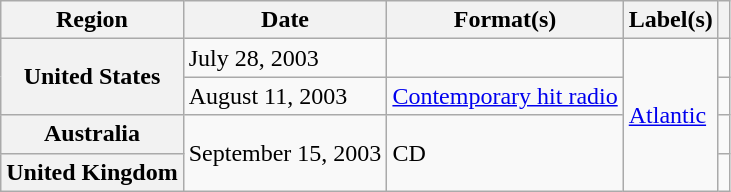<table class="wikitable plainrowheaders">
<tr>
<th scope="col">Region</th>
<th scope="col">Date</th>
<th scope="col">Format(s)</th>
<th scope="col">Label(s)</th>
<th scope="col"></th>
</tr>
<tr>
<th scope="row" rowspan="2">United States</th>
<td>July 28, 2003</td>
<td></td>
<td rowspan="4"><a href='#'>Atlantic</a></td>
<td></td>
</tr>
<tr>
<td>August 11, 2003</td>
<td><a href='#'>Contemporary hit radio</a></td>
<td></td>
</tr>
<tr>
<th scope="row">Australia</th>
<td rowspan="2">September 15, 2003</td>
<td rowspan="2">CD</td>
<td></td>
</tr>
<tr>
<th scope="row">United Kingdom</th>
<td></td>
</tr>
</table>
